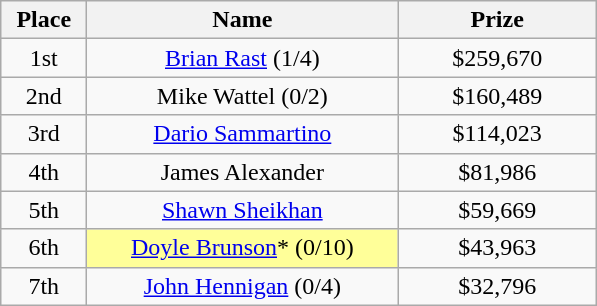<table class="wikitable">
<tr>
<th width="50">Place</th>
<th width="200">Name</th>
<th width="125">Prize</th>
</tr>
<tr>
<td align = "center">1st</td>
<td align = "center"><a href='#'>Brian Rast</a> (1/4)</td>
<td align = "center">$259,670</td>
</tr>
<tr>
<td align = "center">2nd</td>
<td align = "center">Mike Wattel (0/2)</td>
<td align = "center">$160,489</td>
</tr>
<tr>
<td align = "center">3rd</td>
<td align = "center"><a href='#'>Dario Sammartino</a></td>
<td align = "center">$114,023</td>
</tr>
<tr>
<td align = "center">4th</td>
<td align = "center">James Alexander</td>
<td align = "center">$81,986</td>
</tr>
<tr>
<td align = "center">5th</td>
<td align = "center"><a href='#'>Shawn Sheikhan</a></td>
<td align = "center">$59,669</td>
</tr>
<tr>
<td align = "center">6th</td>
<td align = "center" "center" bgcolor="#FFFF99"><a href='#'>Doyle Brunson</a>* (0/10)</td>
<td align = "center">$43,963</td>
</tr>
<tr>
<td align = "center">7th</td>
<td align = "center"><a href='#'>John Hennigan</a> (0/4)</td>
<td align = "center">$32,796</td>
</tr>
</table>
